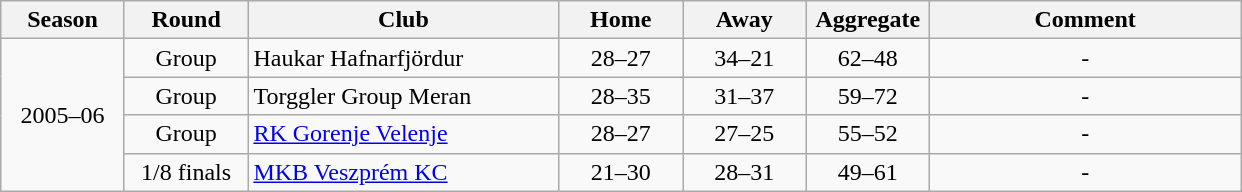<table class="wikitable" style="text-align:center;">
<tr>
<th width=75px>Season</th>
<th width=75px>Round</th>
<th width=200px>Club</th>
<th width=75px>Home</th>
<th width=75px>Away</th>
<th width=75px>Aggregate</th>
<th width=200px>Comment</th>
</tr>
<tr>
<td rowspan="4">2005–06</td>
<td>Group</td>
<td align=left> Haukar Hafnarfjördur</td>
<td>28–27</td>
<td>34–21</td>
<td>62–48</td>
<td>-</td>
</tr>
<tr>
<td>Group</td>
<td align=left> Torggler Group Meran</td>
<td>28–35</td>
<td>31–37</td>
<td>59–72</td>
<td>-</td>
</tr>
<tr>
<td>Group</td>
<td align=left> <a href='#'>RK Gorenje Velenje</a></td>
<td>28–27</td>
<td>27–25</td>
<td>55–52</td>
<td>-</td>
</tr>
<tr>
<td>1/8 finals</td>
<td align=left> <a href='#'>MKB Veszprém KC</a></td>
<td>21–30</td>
<td>28–31</td>
<td>49–61</td>
<td>-</td>
</tr>
</table>
